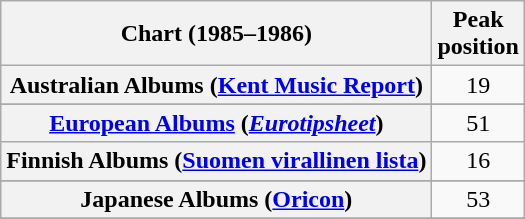<table class="wikitable sortable plainrowheaders" style="text-align:center">
<tr>
<th scope="col">Chart (1985–1986)</th>
<th scope="col">Peak<br>position</th>
</tr>
<tr>
<th scope="row">Australian Albums (<a href='#'>Kent Music Report</a>)</th>
<td>19</td>
</tr>
<tr>
</tr>
<tr>
<th scope="row"><a href='#'>European Albums</a> (<em><a href='#'>Eurotipsheet</a></em>)</th>
<td>51</td>
</tr>
<tr>
<th scope="row">Finnish Albums (<a href='#'>Suomen virallinen lista</a>)</th>
<td>16</td>
</tr>
<tr>
</tr>
<tr>
<th scope="row">Japanese Albums (<a href='#'>Oricon</a>)</th>
<td>53</td>
</tr>
<tr>
</tr>
<tr>
</tr>
<tr>
</tr>
<tr>
</tr>
</table>
